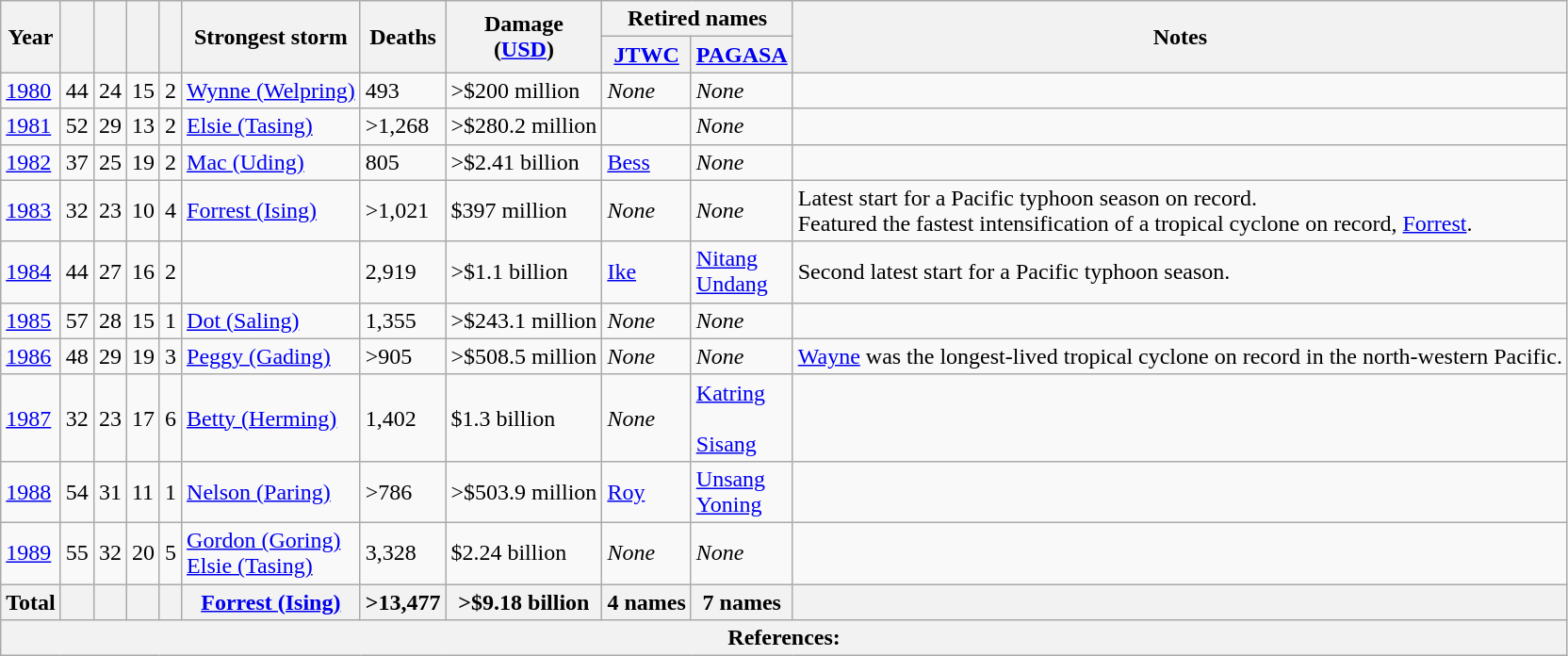<table class="wikitable sortable">
<tr>
<th rowspan=2>Year</th>
<th rowspan=2></th>
<th rowspan=2></th>
<th rowspan=2></th>
<th rowspan=2></th>
<th rowspan=2>Strongest storm</th>
<th rowspan=2>Deaths</th>
<th rowspan=2>Damage <br> (<a href='#'>USD</a>)</th>
<th colspan=2>Retired names</th>
<th rowspan=2>Notes</th>
</tr>
<tr>
<th><a href='#'>JTWC</a></th>
<th><a href='#'>PAGASA</a></th>
</tr>
<tr>
<td><a href='#'>1980</a></td>
<td>44</td>
<td>24</td>
<td>15</td>
<td>2</td>
<td> <a href='#'>Wynne (Welpring)</a></td>
<td>493</td>
<td>>$200 million</td>
<td><em>None</em></td>
<td><em>None</em></td>
<td></td>
</tr>
<tr>
<td><a href='#'>1981</a></td>
<td>52</td>
<td>29</td>
<td>13</td>
<td>2</td>
<td> <a href='#'>Elsie (Tasing)</a></td>
<td>>1,268</td>
<td>>$280.2 million</td>
<td></td>
<td><em>None</em></td>
<td></td>
</tr>
<tr>
<td><a href='#'>1982</a></td>
<td>37</td>
<td>25</td>
<td>19</td>
<td>2</td>
<td> <a href='#'>Mac (Uding)</a></td>
<td>805</td>
<td>>$2.41 billion</td>
<td> <a href='#'>Bess</a></td>
<td><em>None</em></td>
<td></td>
</tr>
<tr>
<td><a href='#'>1983</a></td>
<td>32</td>
<td>23</td>
<td>10</td>
<td>4</td>
<td> <a href='#'>Forrest (Ising)</a></td>
<td>>1,021</td>
<td>$397 million</td>
<td><em>None</em></td>
<td><em>None</em></td>
<td>Latest start for a Pacific typhoon season on record.<br>Featured the fastest intensification of a tropical cyclone on record, <a href='#'>Forrest</a>.</td>
</tr>
<tr>
<td><a href='#'>1984</a></td>
<td>44</td>
<td>27</td>
<td>16</td>
<td>2</td>
<td></td>
<td>2,919</td>
<td>>$1.1 billion</td>
<td> <a href='#'>Ike</a></td>
<td> <a href='#'>Nitang</a><br> <a href='#'>Undang</a></td>
<td>Second latest start for a Pacific typhoon season.</td>
</tr>
<tr>
<td><a href='#'>1985</a></td>
<td>57</td>
<td>28</td>
<td>15</td>
<td>1</td>
<td> <a href='#'>Dot (Saling)</a></td>
<td>1,355</td>
<td>>$243.1 million</td>
<td><em>None</em></td>
<td><em>None</em></td>
<td></td>
</tr>
<tr>
<td><a href='#'>1986</a></td>
<td>48</td>
<td>29</td>
<td>19</td>
<td>3</td>
<td> <a href='#'>Peggy (Gading)</a></td>
<td>>905</td>
<td>>$508.5 million</td>
<td><em>None</em></td>
<td><em>None</em></td>
<td><a href='#'>Wayne</a> was the longest-lived tropical cyclone on record in the north-western Pacific.</td>
</tr>
<tr>
<td><a href='#'>1987</a></td>
<td>32</td>
<td>23</td>
<td>17</td>
<td>6</td>
<td> <a href='#'>Betty (Herming)</a></td>
<td>1,402</td>
<td>$1.3 billion</td>
<td><em>None</em></td>
<td> <a href='#'>Katring</a><br><br> <a href='#'>Sisang</a></td>
<td></td>
</tr>
<tr>
<td><a href='#'>1988</a></td>
<td>54</td>
<td>31</td>
<td>11</td>
<td>1</td>
<td> <a href='#'>Nelson (Paring)</a></td>
<td>>786</td>
<td>>$503.9 million</td>
<td> <a href='#'>Roy</a></td>
<td> <a href='#'>Unsang</a><br> <a href='#'>Yoning</a></td>
<td></td>
</tr>
<tr>
<td><a href='#'>1989</a></td>
<td>55</td>
<td>32</td>
<td>20</td>
<td>5</td>
<td> <a href='#'>Gordon (Goring)</a><br> <a href='#'>Elsie (Tasing)</a></td>
<td>3,328</td>
<td>$2.24 billion</td>
<td><em>None</em></td>
<td><em>None</em></td>
<td></td>
</tr>
<tr class="sortbottom">
<th>Total</th>
<th></th>
<th></th>
<th></th>
<th></th>
<th> <a href='#'>Forrest (Ising)</a></th>
<th>>13,477</th>
<th>>$9.18 billion</th>
<th>4 names</th>
<th>7 names</th>
<th></th>
</tr>
<tr>
<th colspan=11>References:</th>
</tr>
</table>
